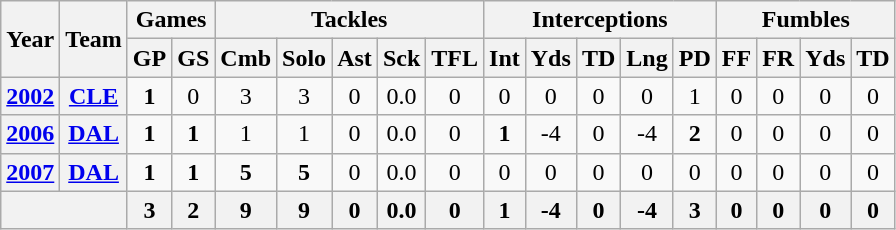<table class="wikitable" style="text-align:center">
<tr>
<th rowspan="2">Year</th>
<th rowspan="2">Team</th>
<th colspan="2">Games</th>
<th colspan="5">Tackles</th>
<th colspan="5">Interceptions</th>
<th colspan="4">Fumbles</th>
</tr>
<tr>
<th>GP</th>
<th>GS</th>
<th>Cmb</th>
<th>Solo</th>
<th>Ast</th>
<th>Sck</th>
<th>TFL</th>
<th>Int</th>
<th>Yds</th>
<th>TD</th>
<th>Lng</th>
<th>PD</th>
<th>FF</th>
<th>FR</th>
<th>Yds</th>
<th>TD</th>
</tr>
<tr>
<th><a href='#'>2002</a></th>
<th><a href='#'>CLE</a></th>
<td><strong>1</strong></td>
<td>0</td>
<td>3</td>
<td>3</td>
<td>0</td>
<td>0.0</td>
<td>0</td>
<td>0</td>
<td>0</td>
<td>0</td>
<td>0</td>
<td>1</td>
<td>0</td>
<td>0</td>
<td>0</td>
<td>0</td>
</tr>
<tr>
<th><a href='#'>2006</a></th>
<th><a href='#'>DAL</a></th>
<td><strong>1</strong></td>
<td><strong>1</strong></td>
<td>1</td>
<td>1</td>
<td>0</td>
<td>0.0</td>
<td>0</td>
<td><strong>1</strong></td>
<td>-4</td>
<td>0</td>
<td>-4</td>
<td><strong>2</strong></td>
<td>0</td>
<td>0</td>
<td>0</td>
<td>0</td>
</tr>
<tr>
<th><a href='#'>2007</a></th>
<th><a href='#'>DAL</a></th>
<td><strong>1</strong></td>
<td><strong>1</strong></td>
<td><strong>5</strong></td>
<td><strong>5</strong></td>
<td>0</td>
<td>0.0</td>
<td>0</td>
<td>0</td>
<td>0</td>
<td>0</td>
<td>0</td>
<td>0</td>
<td>0</td>
<td>0</td>
<td>0</td>
<td>0</td>
</tr>
<tr>
<th colspan="2"></th>
<th>3</th>
<th>2</th>
<th>9</th>
<th>9</th>
<th>0</th>
<th>0.0</th>
<th>0</th>
<th>1</th>
<th>-4</th>
<th>0</th>
<th>-4</th>
<th>3</th>
<th>0</th>
<th>0</th>
<th>0</th>
<th>0</th>
</tr>
</table>
